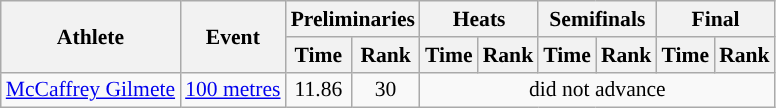<table class=wikitable style="font-size:90%;">
<tr>
<th rowspan=2>Athlete</th>
<th rowspan=2>Event</th>
<th colspan=2>Preliminaries</th>
<th colspan=2>Heats</th>
<th colspan=2>Semifinals</th>
<th colspan=2>Final</th>
</tr>
<tr>
<th>Time</th>
<th>Rank</th>
<th>Time</th>
<th>Rank</th>
<th>Time</th>
<th>Rank</th>
<th>Time</th>
<th>Rank</th>
</tr>
<tr>
<td><a href='#'>McCaffrey Gilmete</a></td>
<td><a href='#'>100 metres</a></td>
<td align="center">11.86</td>
<td align="center">30</td>
<td align="center" colspan=6>did not advance</td>
</tr>
</table>
